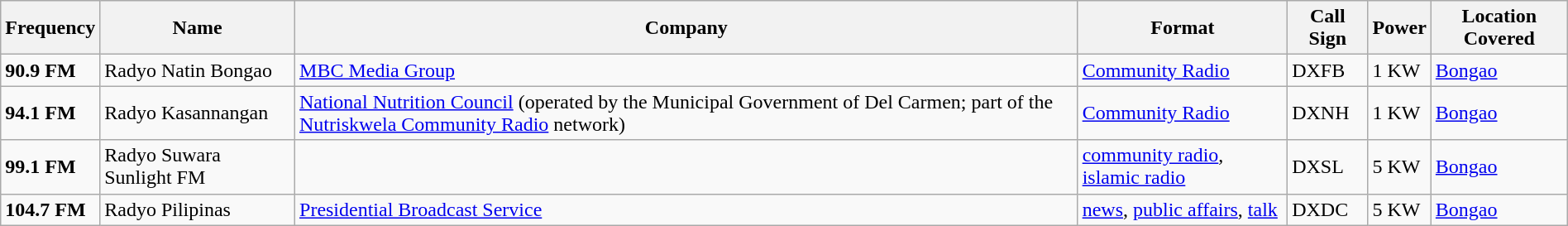<table class="sortable wikitable" style="width:100%">
<tr>
<th>Frequency</th>
<th>Name</th>
<th>Company</th>
<th>Format</th>
<th>Call Sign</th>
<th>Power</th>
<th>Location Covered</th>
</tr>
<tr>
<td><strong>90.9 FM</strong></td>
<td>Radyo Natin Bongao</td>
<td><a href='#'>MBC Media Group</a></td>
<td><a href='#'>Community Radio</a></td>
<td>DXFB</td>
<td>1 KW</td>
<td><a href='#'>Bongao</a></td>
</tr>
<tr>
<td><strong>94.1 FM</strong></td>
<td>Radyo Kasannangan</td>
<td><a href='#'>National Nutrition Council</a> (operated by the Municipal Government of Del Carmen; part of the <a href='#'>Nutriskwela Community Radio</a> network)</td>
<td><a href='#'>Community Radio</a></td>
<td>DXNH</td>
<td>1 KW</td>
<td><a href='#'>Bongao</a></td>
</tr>
<tr>
<td><strong>99.1 FM</strong></td>
<td>Radyo Suwara Sunlight FM</td>
<td></td>
<td><a href='#'>community radio</a>, <a href='#'>islamic radio</a></td>
<td>DXSL</td>
<td>5 KW</td>
<td><a href='#'>Bongao</a></td>
</tr>
<tr>
<td><strong>104.7 FM</strong></td>
<td>Radyo Pilipinas</td>
<td><a href='#'>Presidential Broadcast Service</a></td>
<td><a href='#'>news</a>, <a href='#'>public affairs</a>, <a href='#'>talk</a></td>
<td>DXDC</td>
<td>5 KW</td>
<td><a href='#'>Bongao</a></td>
</tr>
</table>
